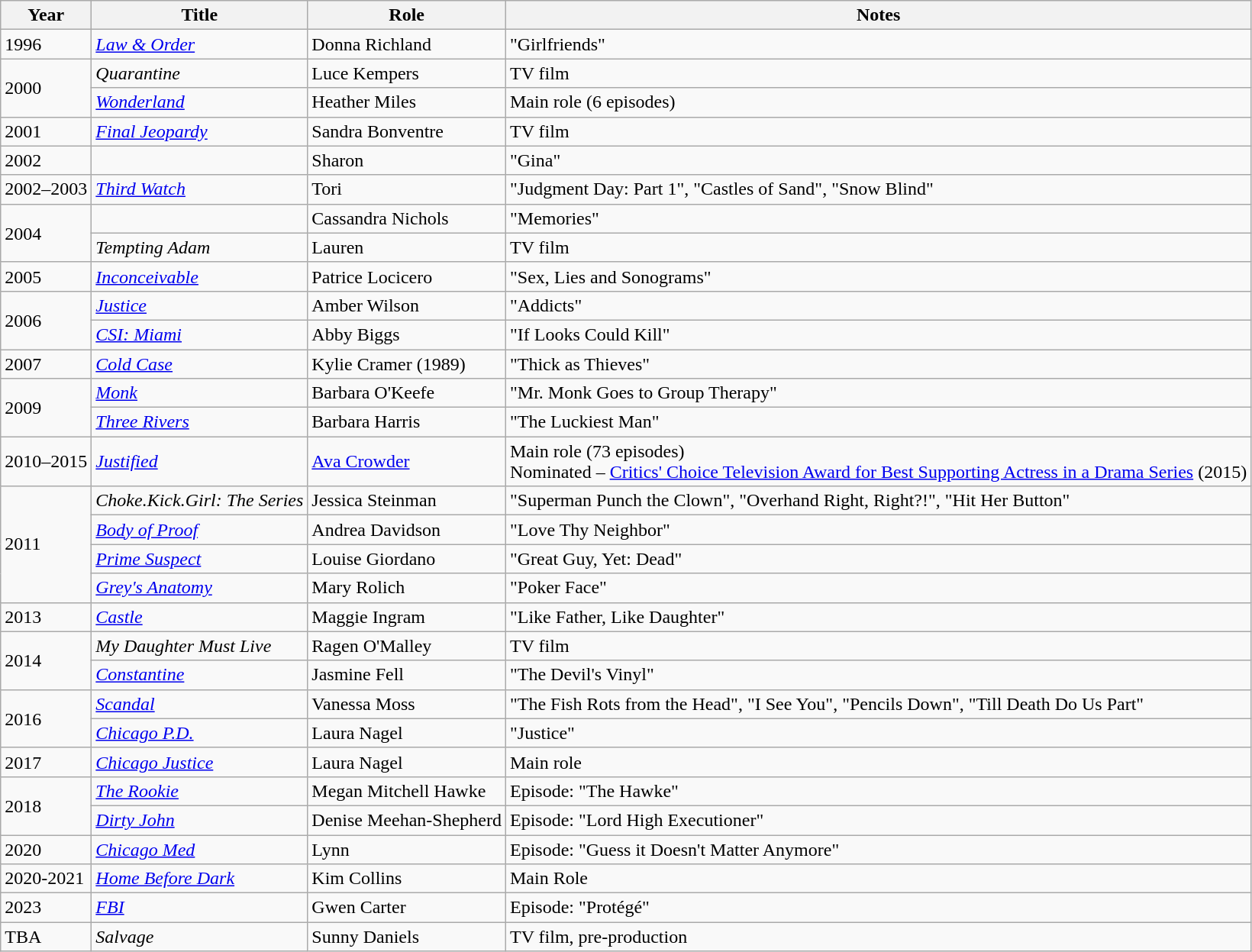<table class="wikitable sortable">
<tr>
<th>Year</th>
<th>Title</th>
<th>Role</th>
<th class="unsortable">Notes</th>
</tr>
<tr>
<td>1996</td>
<td><em><a href='#'>Law & Order</a></em></td>
<td>Donna Richland</td>
<td>"Girlfriends"</td>
</tr>
<tr>
<td rowspan="2">2000</td>
<td><em>Quarantine</em></td>
<td>Luce Kempers</td>
<td>TV film</td>
</tr>
<tr>
<td><em><a href='#'>Wonderland</a></em></td>
<td>Heather Miles</td>
<td>Main role (6 episodes)</td>
</tr>
<tr>
<td>2001</td>
<td><em><a href='#'>Final Jeopardy</a></em></td>
<td>Sandra Bonventre</td>
<td>TV film</td>
</tr>
<tr>
<td>2002</td>
<td><em></em></td>
<td>Sharon</td>
<td>"Gina"</td>
</tr>
<tr>
<td>2002–2003</td>
<td><em><a href='#'>Third Watch</a></em></td>
<td>Tori</td>
<td>"Judgment Day: Part 1", "Castles of Sand", "Snow Blind"</td>
</tr>
<tr>
<td rowspan="2">2004</td>
<td><em></em></td>
<td>Cassandra Nichols</td>
<td>"Memories"</td>
</tr>
<tr>
<td><em>Tempting Adam</em></td>
<td>Lauren</td>
<td>TV film</td>
</tr>
<tr>
<td>2005</td>
<td><em><a href='#'>Inconceivable</a></em></td>
<td>Patrice Locicero</td>
<td>"Sex, Lies and Sonograms"</td>
</tr>
<tr>
<td rowspan="2">2006</td>
<td><em><a href='#'>Justice</a></em></td>
<td>Amber Wilson</td>
<td>"Addicts"</td>
</tr>
<tr>
<td><em><a href='#'>CSI: Miami</a></em></td>
<td>Abby Biggs</td>
<td>"If Looks Could Kill"</td>
</tr>
<tr>
<td>2007</td>
<td><em><a href='#'>Cold Case</a></em></td>
<td>Kylie Cramer (1989)</td>
<td>"Thick as Thieves"</td>
</tr>
<tr>
<td rowspan="2">2009</td>
<td><em><a href='#'>Monk</a></em></td>
<td>Barbara O'Keefe</td>
<td>"Mr. Monk Goes to Group Therapy"</td>
</tr>
<tr>
<td><em><a href='#'>Three Rivers</a></em></td>
<td>Barbara Harris</td>
<td>"The Luckiest Man"</td>
</tr>
<tr>
<td>2010–2015</td>
<td><em><a href='#'>Justified</a></em></td>
<td><a href='#'>Ava Crowder</a></td>
<td>Main role (73 episodes)<br>Nominated – <a href='#'>Critics' Choice Television Award for Best Supporting Actress in a Drama Series</a> (2015)</td>
</tr>
<tr>
<td rowspan="4">2011</td>
<td><em>Choke.Kick.Girl: The Series</em></td>
<td>Jessica Steinman</td>
<td>"Superman Punch the Clown", "Overhand Right, Right?!", "Hit Her Button"</td>
</tr>
<tr>
<td><em><a href='#'>Body of Proof</a></em></td>
<td>Andrea Davidson</td>
<td>"Love Thy Neighbor"</td>
</tr>
<tr>
<td><em><a href='#'>Prime Suspect</a></em></td>
<td>Louise Giordano</td>
<td>"Great Guy, Yet: Dead"</td>
</tr>
<tr>
<td><em><a href='#'>Grey's Anatomy</a></em></td>
<td>Mary Rolich</td>
<td>"Poker Face"</td>
</tr>
<tr>
<td>2013</td>
<td><em><a href='#'>Castle</a></em></td>
<td>Maggie Ingram</td>
<td>"Like Father, Like Daughter"</td>
</tr>
<tr>
<td rowspan="2">2014</td>
<td><em>My Daughter Must Live</em></td>
<td>Ragen O'Malley</td>
<td>TV film</td>
</tr>
<tr>
<td><em><a href='#'>Constantine</a></em></td>
<td>Jasmine Fell</td>
<td>"The Devil's Vinyl"</td>
</tr>
<tr>
<td rowspan="2">2016</td>
<td><em><a href='#'>Scandal</a></em></td>
<td>Vanessa Moss</td>
<td>"The Fish Rots from the Head", "I See You", "Pencils Down", "Till Death Do Us Part"</td>
</tr>
<tr>
<td><em><a href='#'>Chicago P.D.</a></em></td>
<td>Laura Nagel</td>
<td>"Justice"</td>
</tr>
<tr>
<td>2017</td>
<td><em><a href='#'>Chicago Justice</a></em></td>
<td>Laura Nagel</td>
<td>Main role</td>
</tr>
<tr>
<td rowspan="2">2018</td>
<td><em><a href='#'>The Rookie</a></em></td>
<td>Megan Mitchell Hawke</td>
<td>Episode: "The Hawke"</td>
</tr>
<tr>
<td><em><a href='#'>Dirty John</a></em></td>
<td>Denise Meehan-Shepherd</td>
<td>Episode: "Lord High Executioner"</td>
</tr>
<tr>
<td>2020</td>
<td><em><a href='#'>Chicago Med</a></em></td>
<td>Lynn</td>
<td>Episode: "Guess it Doesn't Matter Anymore"</td>
</tr>
<tr>
<td>2020-2021</td>
<td><em><a href='#'>Home Before Dark</a></em></td>
<td>Kim Collins</td>
<td>Main Role</td>
</tr>
<tr>
<td>2023</td>
<td><em><a href='#'>FBI</a></em></td>
<td>Gwen Carter</td>
<td>Episode: "Protégé"</td>
</tr>
<tr>
<td>TBA</td>
<td><em>Salvage</em></td>
<td>Sunny Daniels</td>
<td>TV film, pre-production</td>
</tr>
</table>
